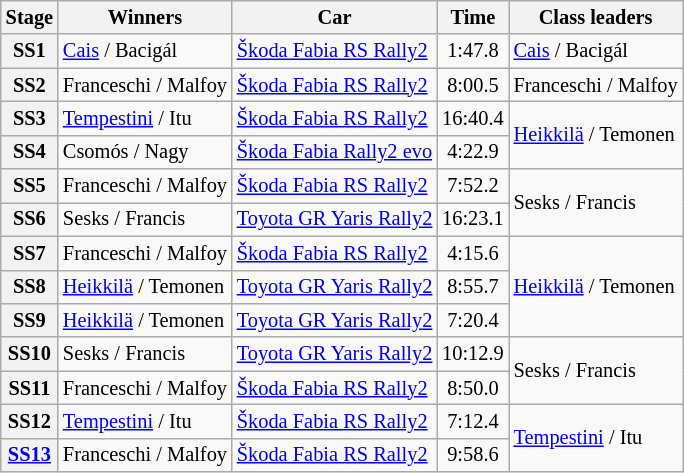<table class="wikitable" style="font-size:85%">
<tr>
<th>Stage</th>
<th>Winners</th>
<th>Car</th>
<th>Time</th>
<th>Class leaders</th>
</tr>
<tr>
<th>SS1</th>
<td><a href='#'>Cais</a> / Bacigál</td>
<td><a href='#'>Škoda Fabia RS Rally2</a></td>
<td align="center">1:47.8</td>
<td><a href='#'>Cais</a> / Bacigál</td>
</tr>
<tr>
<th>SS2</th>
<td>Franceschi / Malfoy</td>
<td><a href='#'>Škoda Fabia RS Rally2</a></td>
<td align="center">8:00.5</td>
<td>Franceschi / Malfoy</td>
</tr>
<tr>
<th>SS3</th>
<td><a href='#'>Tempestini</a> / Itu</td>
<td><a href='#'>Škoda Fabia RS Rally2</a></td>
<td align="center">16:40.4</td>
<td rowspan="2"><a href='#'>Heikkilä</a> / Temonen</td>
</tr>
<tr>
<th>SS4</th>
<td>Csomós / Nagy</td>
<td><a href='#'>Škoda Fabia Rally2 evo</a></td>
<td align="center">4:22.9</td>
</tr>
<tr>
<th>SS5</th>
<td>Franceschi / Malfoy</td>
<td><a href='#'>Škoda Fabia RS Rally2</a></td>
<td align="center">7:52.2</td>
<td rowspan="2">Sesks / Francis</td>
</tr>
<tr>
<th>SS6</th>
<td>Sesks / Francis</td>
<td><a href='#'>Toyota GR Yaris Rally2</a></td>
<td align="center">16:23.1</td>
</tr>
<tr>
<th>SS7</th>
<td>Franceschi / Malfoy</td>
<td><a href='#'>Škoda Fabia RS Rally2</a></td>
<td align="center">4:15.6</td>
<td rowspan="3"><a href='#'>Heikkilä</a> / Temonen</td>
</tr>
<tr>
<th>SS8</th>
<td><a href='#'>Heikkilä</a> / Temonen</td>
<td><a href='#'>Toyota GR Yaris Rally2</a></td>
<td align="center">8:55.7</td>
</tr>
<tr>
<th>SS9</th>
<td><a href='#'>Heikkilä</a> / Temonen</td>
<td><a href='#'>Toyota GR Yaris Rally2</a></td>
<td align="center">7:20.4</td>
</tr>
<tr>
<th>SS10</th>
<td>Sesks / Francis</td>
<td><a href='#'>Toyota GR Yaris Rally2</a></td>
<td align="center">10:12.9</td>
<td rowspan="2">Sesks / Francis</td>
</tr>
<tr>
<th>SS11</th>
<td>Franceschi / Malfoy</td>
<td><a href='#'>Škoda Fabia RS Rally2</a></td>
<td align="center">8:50.0</td>
</tr>
<tr>
<th>SS12</th>
<td><a href='#'>Tempestini</a> / Itu</td>
<td><a href='#'>Škoda Fabia RS Rally2</a></td>
<td align="center">7:12.4</td>
<td rowspan="2"><a href='#'>Tempestini</a> / Itu</td>
</tr>
<tr>
<th><a href='#'>SS13</a></th>
<td>Franceschi / Malfoy</td>
<td><a href='#'>Škoda Fabia RS Rally2</a></td>
<td align="center">9:58.6</td>
</tr>
</table>
